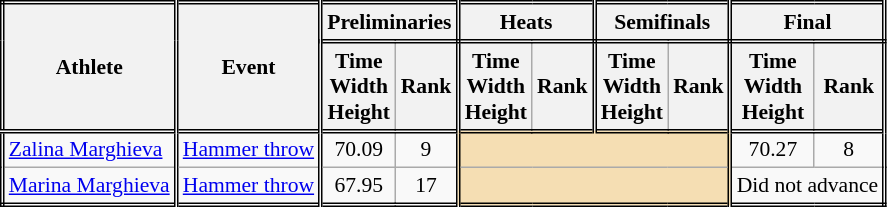<table class=wikitable style="font-size:90%; border: double;">
<tr>
<th rowspan="2" style="border-right:double">Athlete</th>
<th rowspan="2" style="border-right:double">Event</th>
<th colspan="2" style="border-right:double; border-bottom:double;">Preliminaries</th>
<th colspan="2" style="border-right:double; border-bottom:double;">Heats</th>
<th colspan="2" style="border-right:double; border-bottom:double;">Semifinals</th>
<th colspan="2" style="border-right:double; border-bottom:double;">Final</th>
</tr>
<tr>
<th>Time<br>Width<br>Height</th>
<th style="border-right:double">Rank</th>
<th>Time<br>Width<br>Height</th>
<th style="border-right:double">Rank</th>
<th>Time<br>Width<br>Height</th>
<th style="border-right:double">Rank</th>
<th>Time<br>Width<br>Height</th>
<th style="border-right:double">Rank</th>
</tr>
<tr style="border-top: double;">
<td style="border-right:double"><a href='#'>Zalina Marghieva</a></td>
<td style="border-right:double"><a href='#'>Hammer throw</a></td>
<td align=center>70.09</td>
<td align=center style="border-right:double">9</td>
<td style="border-right:double" colspan= 4 bgcolor="wheat"></td>
<td align=center>70.27</td>
<td align=center>8</td>
</tr>
<tr>
<td style="border-right:double"><a href='#'>Marina Marghieva</a></td>
<td style="border-right:double"><a href='#'>Hammer throw</a></td>
<td align=center>67.95</td>
<td align=center style="border-right:double">17</td>
<td style="border-right:double" colspan= 4 bgcolor="wheat"></td>
<td colspan="2" align=center>Did not advance</td>
</tr>
</table>
